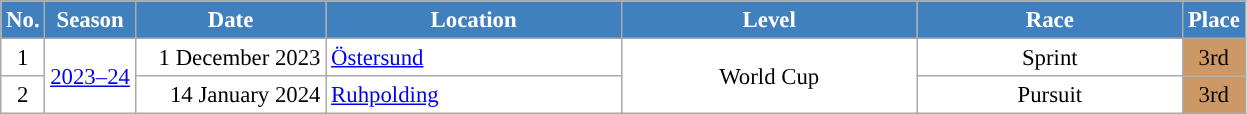<table class="wikitable sortable" style="font-size:95%; text-align:center; border:grey solid 1px; border-collapse:collapse; background:#ffffff;">
<tr style="background:#efefef;">
<th style="background-color:#4180be; color:white;">No.</th>
<th style="background-color:#4180be; color:white;">Season</th>
<th style="background-color:#4180be; color:white; width:120px;">Date</th>
<th style="background-color:#4180be; color:white; width:190px;">Location</th>
<th style="background-color:#4180be; color:white; width:190px;">Level</th>
<th style="background-color:#4180be; color:white; width:170px;">Race</th>
<th style="background-color:#4180be; color:white;">Place</th>
</tr>
<tr>
<td align=center>1</td>
<td rowspan=2 align="center"><a href='#'>2023–24</a></td>
<td align=right>1 December 2023</td>
<td align=left> <a href='#'>Östersund</a></td>
<td rowspan=2>World Cup</td>
<td>Sprint</td>
<td bgcolor="cc9966">3rd</td>
</tr>
<tr>
<td align=center>2</td>
<td align=right>14 January 2024</td>
<td align=left> <a href='#'>Ruhpolding</a></td>
<td>Pursuit</td>
<td bgcolor="cc9966">3rd</td>
</tr>
</table>
